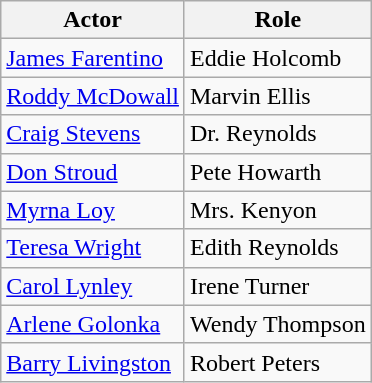<table class="wikitable">
<tr>
<th>Actor</th>
<th>Role</th>
</tr>
<tr>
<td><a href='#'>James Farentino</a></td>
<td>Eddie Holcomb</td>
</tr>
<tr>
<td><a href='#'>Roddy McDowall</a></td>
<td>Marvin Ellis</td>
</tr>
<tr>
<td><a href='#'>Craig Stevens</a></td>
<td>Dr. Reynolds</td>
</tr>
<tr>
<td><a href='#'>Don Stroud</a></td>
<td>Pete Howarth</td>
</tr>
<tr>
<td><a href='#'>Myrna Loy</a></td>
<td>Mrs. Kenyon</td>
</tr>
<tr>
<td><a href='#'>Teresa Wright</a></td>
<td>Edith Reynolds</td>
</tr>
<tr>
<td><a href='#'>Carol Lynley</a></td>
<td>Irene Turner</td>
</tr>
<tr>
<td><a href='#'>Arlene Golonka</a></td>
<td>Wendy Thompson</td>
</tr>
<tr>
<td><a href='#'>Barry Livingston</a></td>
<td>Robert Peters</td>
</tr>
</table>
